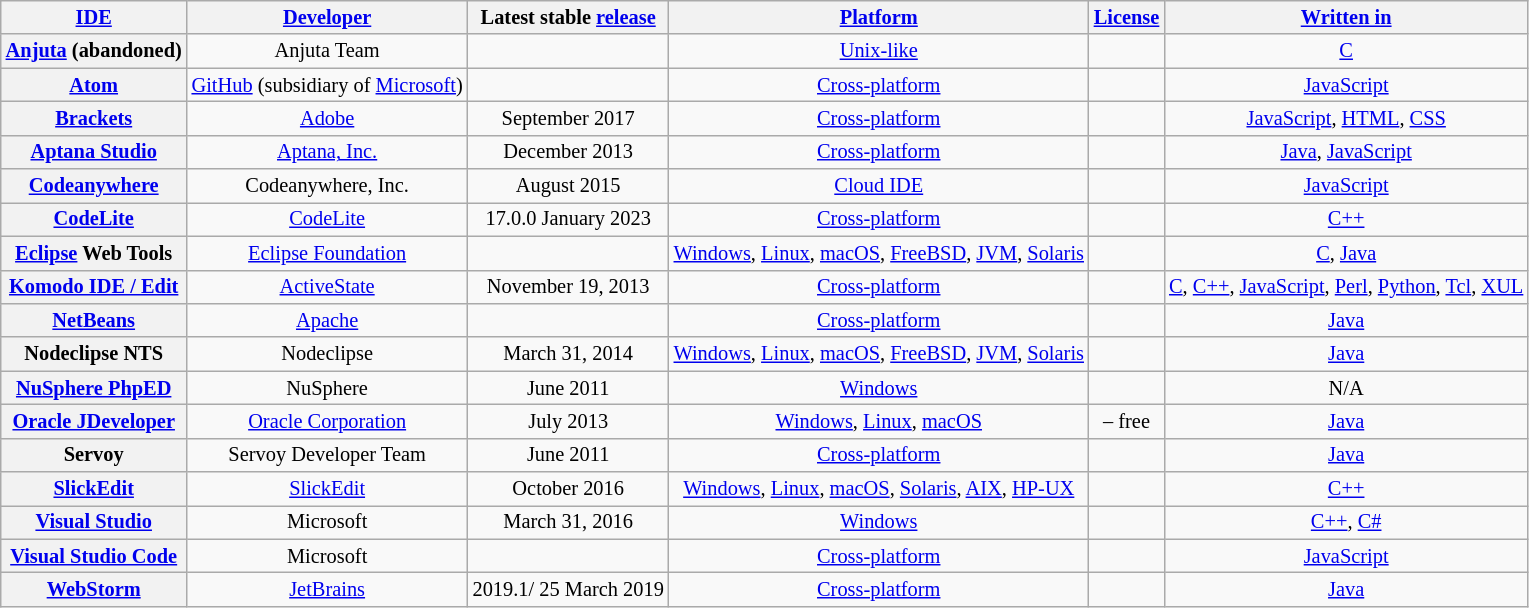<table class="wikitable sortable sort-under" style="font-size: 85%; text-align: center; width: auto;">
<tr>
<th><a href='#'>IDE</a></th>
<th><a href='#'>Developer</a></th>
<th>Latest stable <a href='#'>release</a></th>
<th><a href='#'>Platform</a></th>
<th><a href='#'>License</a></th>
<th><a href='#'>Written in</a></th>
</tr>
<tr>
<th><a href='#'>Anjuta</a> (abandoned)</th>
<td>Anjuta Team</td>
<td></td>
<td><a href='#'>Unix-like</a></td>
<td></td>
<td><a href='#'>C</a></td>
</tr>
<tr>
<th><a href='#'>Atom</a></th>
<td><a href='#'>GitHub</a> (subsidiary of <a href='#'>Microsoft</a>)</td>
<td></td>
<td><a href='#'>Cross-platform</a></td>
<td></td>
<td><a href='#'>JavaScript</a></td>
</tr>
<tr>
<th><a href='#'>Brackets</a></th>
<td><a href='#'>Adobe</a></td>
<td>September 2017</td>
<td><a href='#'>Cross-platform</a></td>
<td></td>
<td><a href='#'>JavaScript</a>, <a href='#'>HTML</a>, <a href='#'>CSS</a></td>
</tr>
<tr>
<th><a href='#'>Aptana Studio</a></th>
<td><a href='#'>Aptana, Inc.</a></td>
<td>December 2013</td>
<td><a href='#'>Cross-platform</a></td>
<td></td>
<td><a href='#'>Java</a>, <a href='#'>JavaScript</a></td>
</tr>
<tr>
<th><a href='#'>Codeanywhere</a></th>
<td>Codeanywhere, Inc.</td>
<td>August 2015</td>
<td><a href='#'>Cloud IDE</a></td>
<td></td>
<td><a href='#'>JavaScript</a></td>
</tr>
<tr>
<th><a href='#'>CodeLite</a></th>
<td><a href='#'>CodeLite</a></td>
<td>17.0.0 January 2023</td>
<td><a href='#'>Cross-platform</a></td>
<td></td>
<td><a href='#'>C++</a></td>
</tr>
<tr>
<th><a href='#'>Eclipse</a> Web Tools</th>
<td><a href='#'>Eclipse Foundation</a></td>
<td></td>
<td><a href='#'>Windows</a>, <a href='#'>Linux</a>, <a href='#'>macOS</a>, <a href='#'>FreeBSD</a>, <a href='#'>JVM</a>, <a href='#'>Solaris</a></td>
<td></td>
<td><a href='#'>C</a>, <a href='#'>Java</a></td>
</tr>
<tr>
<th><a href='#'>Komodo IDE / Edit</a></th>
<td><a href='#'>ActiveState</a></td>
<td>November 19, 2013</td>
<td><a href='#'>Cross-platform</a></td>
<td></td>
<td><a href='#'>C</a>, <a href='#'>C++</a>, <a href='#'>JavaScript</a>, <a href='#'>Perl</a>, <a href='#'>Python</a>, <a href='#'>Tcl</a>, <a href='#'>XUL</a></td>
</tr>
<tr>
<th><a href='#'>NetBeans</a></th>
<td><a href='#'>Apache</a></td>
<td></td>
<td><a href='#'>Cross-platform</a></td>
<td></td>
<td><a href='#'>Java</a></td>
</tr>
<tr>
<th>Nodeclipse NTS</th>
<td>Nodeclipse</td>
<td>March 31, 2014</td>
<td><a href='#'>Windows</a>, <a href='#'>Linux</a>, <a href='#'>macOS</a>, <a href='#'>FreeBSD</a>, <a href='#'>JVM</a>, <a href='#'>Solaris</a></td>
<td></td>
<td><a href='#'>Java</a></td>
</tr>
<tr>
<th><a href='#'>NuSphere PhpED</a></th>
<td>NuSphere</td>
<td>June 2011</td>
<td><a href='#'>Windows</a></td>
<td></td>
<td>N/A</td>
</tr>
<tr>
<th><a href='#'>Oracle JDeveloper</a></th>
<td><a href='#'>Oracle Corporation</a></td>
<td>July 2013</td>
<td><a href='#'>Windows</a>, <a href='#'>Linux</a>, <a href='#'>macOS</a></td>
<td> – free</td>
<td><a href='#'>Java</a></td>
</tr>
<tr>
<th>Servoy</th>
<td>Servoy Developer Team</td>
<td>June 2011</td>
<td><a href='#'>Cross-platform</a></td>
<td></td>
<td><a href='#'>Java</a></td>
</tr>
<tr>
<th><a href='#'>SlickEdit</a></th>
<td><a href='#'>SlickEdit</a></td>
<td>October 2016</td>
<td><a href='#'>Windows</a>, <a href='#'>Linux</a>, <a href='#'>macOS</a>, <a href='#'>Solaris</a>, <a href='#'>AIX</a>, <a href='#'>HP-UX</a></td>
<td></td>
<td><a href='#'>C++</a></td>
</tr>
<tr>
<th><a href='#'>Visual Studio</a></th>
<td>Microsoft</td>
<td>March 31, 2016</td>
<td><a href='#'>Windows</a></td>
<td></td>
<td><a href='#'>C++</a>, <a href='#'>C#</a></td>
</tr>
<tr>
<th><a href='#'>Visual Studio Code</a></th>
<td>Microsoft</td>
<td></td>
<td><a href='#'>Cross-platform</a></td>
<td></td>
<td><a href='#'>JavaScript</a></td>
</tr>
<tr>
<th><a href='#'>WebStorm</a></th>
<td><a href='#'>JetBrains</a></td>
<td>2019.1/ 25 March 2019</td>
<td><a href='#'>Cross-platform</a></td>
<td></td>
<td><a href='#'>Java</a></td>
</tr>
</table>
